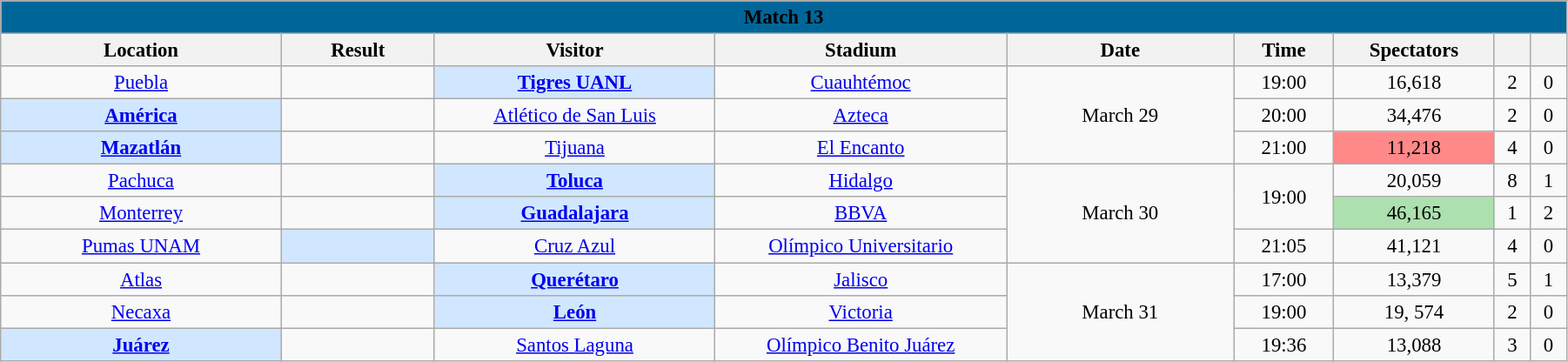<table class="wikitable mw-collapsible mw-collapsed" style="font-size:95%; text-align: center; width: 95%;">
<tr>
<th colspan="9" style=" background: #006699 " width="100%;" align="center"><b>Match 13</b></th>
</tr>
<tr>
<th width="125">Location</th>
<th width="65">Result</th>
<th width="125">Visitor</th>
<th width="130">Stadium</th>
<th width="100">Date</th>
<th width="40">Time</th>
<th width="50">Spectators</th>
<th width="10"></th>
<th width="10"></th>
</tr>
<tr aling="center">
<td><a href='#'>Puebla</a></td>
<td></td>
<td bgcolor="D0E7FF"><strong><a href='#'>Tigres UANL</a></strong></td>
<td><a href='#'>Cuauhtémoc</a></td>
<td rowspan="3">March 29</td>
<td>19:00</td>
<td>16,618</td>
<td>2</td>
<td>0</td>
</tr>
<tr aling="center">
<td bgcolor="D0E7FF"><strong><a href='#'>América</a></strong></td>
<td></td>
<td><a href='#'>Atlético de San Luis</a></td>
<td><a href='#'>Azteca</a></td>
<td>20:00</td>
<td>34,476</td>
<td>2</td>
<td>0</td>
</tr>
<tr aling="center">
<td bgcolor="D0E7FF"><strong><a href='#'>Mazatlán</a></strong></td>
<td></td>
<td><a href='#'>Tijuana</a></td>
<td><a href='#'>El Encanto</a></td>
<td>21:00</td>
<td bgcolor=#FF8888>11,218</td>
<td>4</td>
<td>0</td>
</tr>
<tr aling="center">
<td><a href='#'>Pachuca</a></td>
<td></td>
<td bgcolor="D0E7FF"><strong><a href='#'>Toluca</a></strong></td>
<td><a href='#'>Hidalgo</a></td>
<td rowspan="3">March 30</td>
<td rowspan="2">19:00</td>
<td>20,059</td>
<td>8</td>
<td>1</td>
</tr>
<tr aling="center">
<td><a href='#'>Monterrey</a></td>
<td></td>
<td bgcolor="D0E7FF"><strong><a href='#'>Guadalajara</a></strong></td>
<td><a href='#'>BBVA</a></td>
<td bgcolor=#ACE1AF>46,165</td>
<td>1</td>
<td>2</td>
</tr>
<tr aling="center">
<td><a href='#'>Pumas UNAM</a></td>
<td bgcolor="D0E7FF"><strong></strong></td>
<td><a href='#'>Cruz Azul</a></td>
<td><a href='#'>Olímpico Universitario</a></td>
<td>21:05</td>
<td>41,121</td>
<td>4</td>
<td>0</td>
</tr>
<tr aling="center">
<td><a href='#'>Atlas</a></td>
<td></td>
<td bgcolor="D0E7FF"><strong><a href='#'>Querétaro</a></strong></td>
<td><a href='#'>Jalisco</a></td>
<td rowspan="3">March 31</td>
<td>17:00</td>
<td>13,379</td>
<td>5</td>
<td>1</td>
</tr>
<tr aling="center">
<td><a href='#'>Necaxa</a></td>
<td></td>
<td bgcolor="D0E7FF"><strong><a href='#'>León</a></strong></td>
<td><a href='#'>Victoria</a></td>
<td>19:00</td>
<td>19, 574</td>
<td>2</td>
<td>0</td>
</tr>
<tr aling="center">
<td bgcolor="D0E7FF"><strong><a href='#'>Juárez</a></strong></td>
<td></td>
<td><a href='#'>Santos Laguna</a></td>
<td><a href='#'>Olímpico Benito Juárez</a></td>
<td>19:36</td>
<td>13,088</td>
<td>3</td>
<td>0</td>
</tr>
</table>
